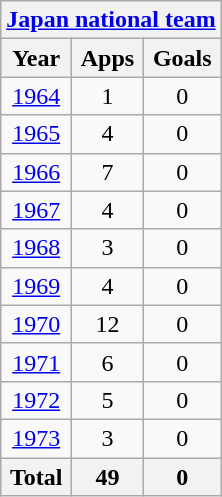<table class="wikitable" style="text-align:center">
<tr>
<th colspan=3><a href='#'>Japan national team</a></th>
</tr>
<tr>
<th>Year</th>
<th>Apps</th>
<th>Goals</th>
</tr>
<tr>
<td><a href='#'>1964</a></td>
<td>1</td>
<td>0</td>
</tr>
<tr>
<td><a href='#'>1965</a></td>
<td>4</td>
<td>0</td>
</tr>
<tr>
<td><a href='#'>1966</a></td>
<td>7</td>
<td>0</td>
</tr>
<tr>
<td><a href='#'>1967</a></td>
<td>4</td>
<td>0</td>
</tr>
<tr>
<td><a href='#'>1968</a></td>
<td>3</td>
<td>0</td>
</tr>
<tr>
<td><a href='#'>1969</a></td>
<td>4</td>
<td>0</td>
</tr>
<tr>
<td><a href='#'>1970</a></td>
<td>12</td>
<td>0</td>
</tr>
<tr>
<td><a href='#'>1971</a></td>
<td>6</td>
<td>0</td>
</tr>
<tr>
<td><a href='#'>1972</a></td>
<td>5</td>
<td>0</td>
</tr>
<tr>
<td><a href='#'>1973</a></td>
<td>3</td>
<td>0</td>
</tr>
<tr>
<th>Total</th>
<th>49</th>
<th>0</th>
</tr>
</table>
